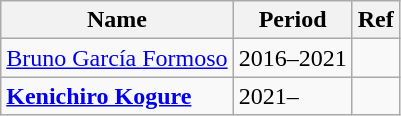<table class="wikitable" style="text-align: right;">
<tr>
<th>Name</th>
<th>Period</th>
<th>Ref</th>
</tr>
<tr>
<td style="text-align: left;"> <a href='#'>Bruno García Formoso</a></td>
<td style="text-align: left;">2016–2021</td>
<td></td>
</tr>
<tr>
<td style="text-align: left;"> <strong><a href='#'>Kenichiro Kogure</a></strong></td>
<td style="text-align: left;">2021–</td>
<td></td>
</tr>
</table>
